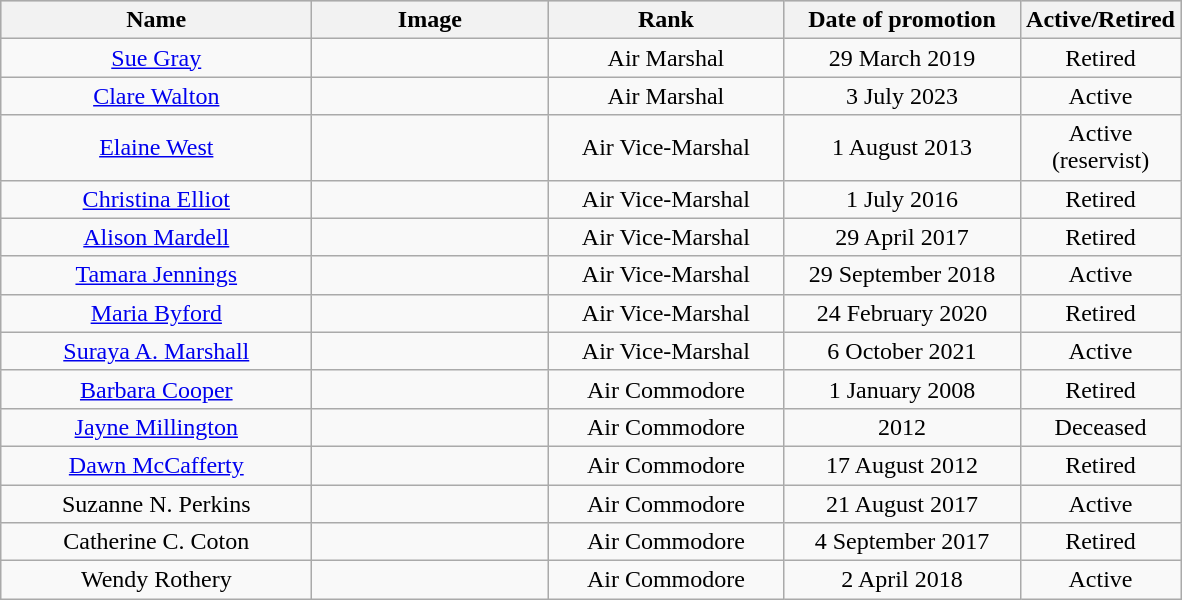<table class="wikitable sortable" style="text-align:center">
<tr style="background:#cccccc">
<th scope="col" style="width: 200px;">Name</th>
<th scope="col" style="width: 150px;">Image</th>
<th scope="col" style="width: 150px;">Rank</th>
<th scope="col" style="width: 150px;">Date of promotion</th>
<th scope="col" style="width: 100px;">Active/Retired</th>
</tr>
<tr>
<td><a href='#'>Sue Gray</a></td>
<td></td>
<td>Air Marshal</td>
<td>29 March 2019</td>
<td>Retired</td>
</tr>
<tr>
<td><a href='#'>Clare Walton</a></td>
<td></td>
<td>Air Marshal</td>
<td>3 July 2023</td>
<td>Active</td>
</tr>
<tr>
<td><a href='#'>Elaine West</a></td>
<td></td>
<td>Air Vice-Marshal</td>
<td>1 August 2013</td>
<td>Active (reservist)</td>
</tr>
<tr>
<td><a href='#'>Christina Elliot</a></td>
<td></td>
<td>Air Vice-Marshal</td>
<td>1 July 2016</td>
<td>Retired</td>
</tr>
<tr>
<td><a href='#'>Alison Mardell</a></td>
<td></td>
<td>Air Vice-Marshal</td>
<td>29 April 2017</td>
<td>Retired</td>
</tr>
<tr>
<td><a href='#'>Tamara Jennings</a></td>
<td></td>
<td>Air Vice-Marshal</td>
<td>29 September 2018</td>
<td>Active</td>
</tr>
<tr>
<td><a href='#'>Maria Byford</a></td>
<td></td>
<td>Air Vice-Marshal</td>
<td>24 February 2020</td>
<td>Retired</td>
</tr>
<tr>
<td><a href='#'>Suraya A. Marshall</a></td>
<td></td>
<td>Air Vice-Marshal</td>
<td>6 October 2021</td>
<td>Active</td>
</tr>
<tr>
<td><a href='#'>Barbara Cooper</a></td>
<td></td>
<td>Air Commodore</td>
<td>1 January 2008</td>
<td>Retired</td>
</tr>
<tr>
<td><a href='#'>Jayne Millington</a></td>
<td></td>
<td>Air Commodore</td>
<td>2012</td>
<td>Deceased</td>
</tr>
<tr>
<td><a href='#'>Dawn McCafferty</a></td>
<td></td>
<td>Air Commodore</td>
<td>17 August 2012</td>
<td>Retired</td>
</tr>
<tr>
<td>Suzanne N. Perkins</td>
<td></td>
<td>Air Commodore</td>
<td>21 August 2017</td>
<td>Active</td>
</tr>
<tr>
<td>Catherine C. Coton</td>
<td></td>
<td>Air Commodore</td>
<td>4 September 2017</td>
<td>Retired</td>
</tr>
<tr>
<td>Wendy Rothery</td>
<td></td>
<td>Air Commodore</td>
<td>2 April 2018</td>
<td>Active</td>
</tr>
</table>
